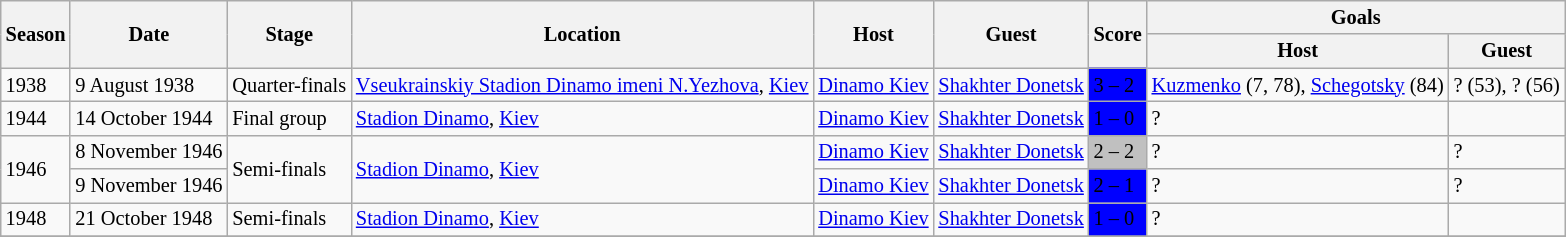<table class="wikitable collapsible autocollapse" style="text-align:left; font-size:85%">
<tr>
<th rowspan=2>Season</th>
<th rowspan=2>Date</th>
<th rowspan=2>Stage</th>
<th rowspan=2>Location</th>
<th rowspan=2>Host</th>
<th rowspan=2>Guest</th>
<th rowspan=2>Score</th>
<th colspan=2>Goals</th>
</tr>
<tr>
<th>Host</th>
<th>Guest</th>
</tr>
<tr>
<td>1938</td>
<td>9 August 1938</td>
<td>Quarter-finals</td>
<td><a href='#'>Vseukrainskiy Stadion Dinamo imeni N.Yezhova</a>, <a href='#'>Kiev</a></td>
<td><a href='#'>Dinamo Kiev</a></td>
<td><a href='#'>Shakhter Donetsk</a></td>
<td bgcolor=#0000ff><span>3 – 2</span></td>
<td><a href='#'>Kuzmenko</a> (7, 78), <a href='#'>Schegotsky</a> (84)</td>
<td>? (53), ? (56)</td>
</tr>
<tr>
<td>1944</td>
<td>14 October 1944</td>
<td>Final group</td>
<td><a href='#'>Stadion Dinamo</a>, <a href='#'>Kiev</a></td>
<td><a href='#'>Dinamo Kiev</a></td>
<td><a href='#'>Shakhter Donetsk</a></td>
<td bgcolor=#0000ff><span>1 – 0</span></td>
<td>?</td>
<td></td>
</tr>
<tr>
<td rowspan=2>1946</td>
<td>8 November 1946</td>
<td rowspan=2>Semi-finals</td>
<td rowspan=2><a href='#'>Stadion Dinamo</a>, <a href='#'>Kiev</a></td>
<td><a href='#'>Dinamo Kiev</a></td>
<td><a href='#'>Shakhter Donetsk</a></td>
<td bgcolor=silver><span>2 – 2</span></td>
<td>?</td>
<td>?</td>
</tr>
<tr>
<td>9 November 1946</td>
<td><a href='#'>Dinamo Kiev</a></td>
<td><a href='#'>Shakhter Donetsk</a></td>
<td bgcolor=#0000ff><span>2 – 1</span></td>
<td>?</td>
<td>?</td>
</tr>
<tr>
<td>1948</td>
<td>21 October 1948</td>
<td>Semi-finals</td>
<td><a href='#'>Stadion Dinamo</a>, <a href='#'>Kiev</a></td>
<td><a href='#'>Dinamo Kiev</a></td>
<td><a href='#'>Shakhter Donetsk</a></td>
<td bgcolor=#0000ff><span>1 – 0</span></td>
<td>?</td>
<td></td>
</tr>
<tr>
</tr>
</table>
